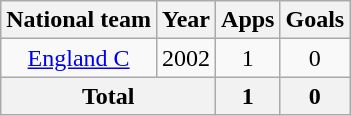<table class="wikitable" style="text-align: center">
<tr>
<th>National team</th>
<th>Year</th>
<th>Apps</th>
<th>Goals</th>
</tr>
<tr>
<td><a href='#'>England C</a></td>
<td>2002</td>
<td>1</td>
<td>0</td>
</tr>
<tr>
<th colspan="2">Total</th>
<th>1</th>
<th>0</th>
</tr>
</table>
